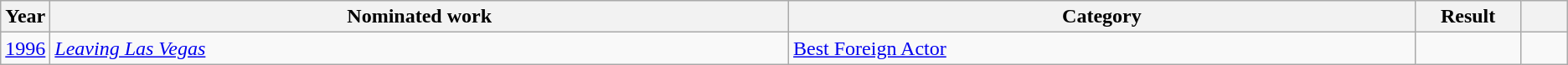<table class="wikitable sortable">
<tr>
<th scope="col" style="width:1em;">Year</th>
<th scope="col" style="width:39em;">Nominated work</th>
<th scope="col" style="width:33em;">Category</th>
<th scope="col" style="width:5em;">Result</th>
<th scope="col" style="width:2em;" class="unsortable"></th>
</tr>
<tr>
<td><a href='#'>1996</a></td>
<td><em><a href='#'>Leaving Las Vegas</a></em></td>
<td><a href='#'>Best Foreign Actor</a></td>
<td></td>
<td style="text-align:center;"></td>
</tr>
</table>
